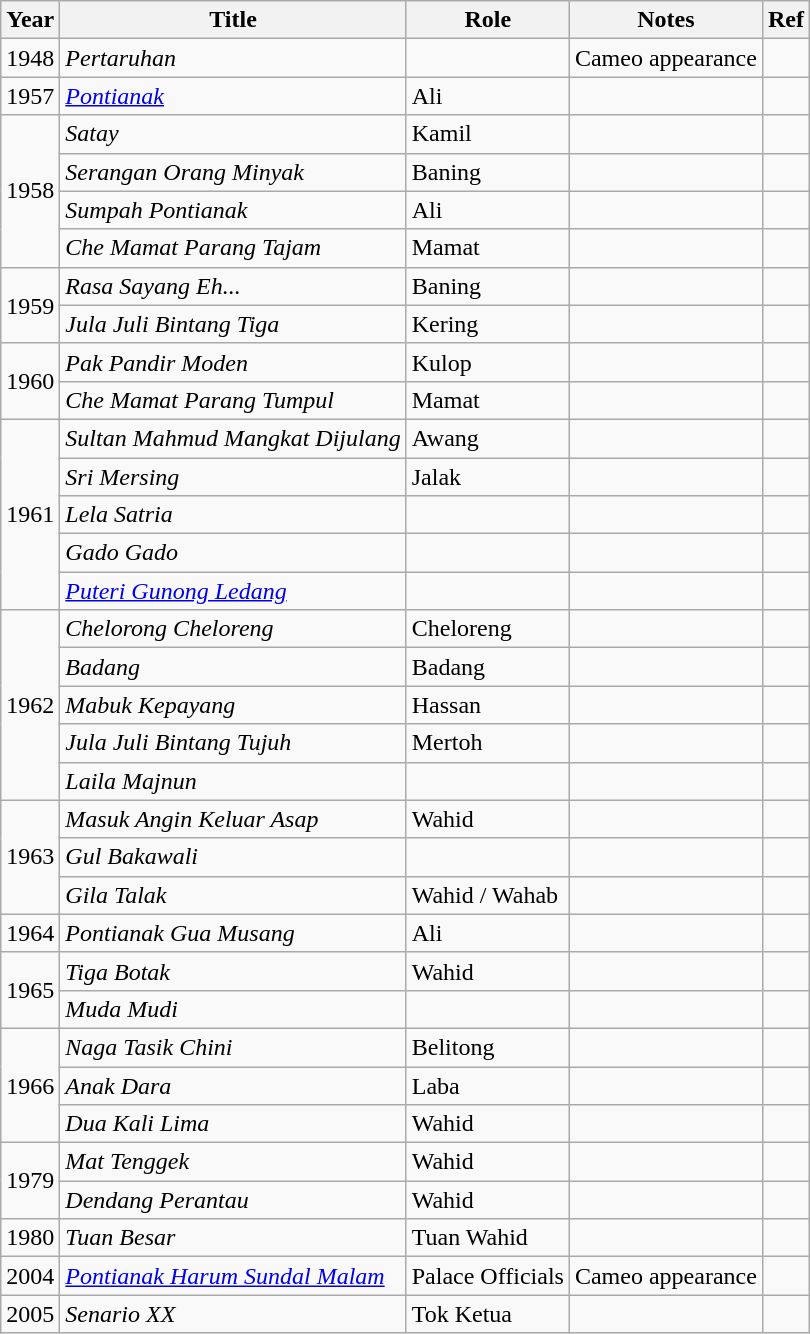<table class="wikitable">
<tr>
<th>Year</th>
<th>Title</th>
<th>Role</th>
<th>Notes</th>
<th>Ref</th>
</tr>
<tr>
<td>1948</td>
<td><em>Pertaruhan</em></td>
<td></td>
<td>Cameo appearance</td>
<td></td>
</tr>
<tr>
<td>1957</td>
<td><em><a href='#'>Pontianak</a></em></td>
<td>Ali</td>
<td></td>
<td></td>
</tr>
<tr>
<td rowspan="4">1958</td>
<td><em>Satay</em></td>
<td>Kamil</td>
<td></td>
<td></td>
</tr>
<tr>
<td><em>Serangan Orang Minyak</em></td>
<td>Baning</td>
<td></td>
<td></td>
</tr>
<tr>
<td><em>Sumpah Pontianak</em></td>
<td>Ali</td>
<td></td>
<td></td>
</tr>
<tr>
<td><em>Che Mamat Parang Tajam</em></td>
<td>Mamat</td>
<td></td>
<td></td>
</tr>
<tr>
<td rowspan="2">1959</td>
<td><em>Rasa Sayang Eh...</em></td>
<td>Baning</td>
<td></td>
<td></td>
</tr>
<tr>
<td><em>Jula Juli Bintang Tiga</em></td>
<td>Kering</td>
<td></td>
<td></td>
</tr>
<tr>
<td rowspan="2">1960</td>
<td><em>Pak Pandir Moden</em></td>
<td>Kulop</td>
<td></td>
<td></td>
</tr>
<tr>
<td><em>Che Mamat Parang Tumpul</em></td>
<td>Mamat</td>
<td></td>
<td></td>
</tr>
<tr>
<td rowspan="5">1961</td>
<td><em>Sultan Mahmud Mangkat Dijulang</em></td>
<td>Awang</td>
<td></td>
<td></td>
</tr>
<tr>
<td><em>Sri Mersing</em></td>
<td>Jalak</td>
<td></td>
<td></td>
</tr>
<tr>
<td><em>Lela Satria</em></td>
<td></td>
<td></td>
<td></td>
</tr>
<tr>
<td><em>Gado Gado</em></td>
<td></td>
<td></td>
<td></td>
</tr>
<tr>
<td><em><a href='#'>Puteri Gunong Ledang</a></em></td>
<td></td>
<td></td>
<td></td>
</tr>
<tr>
<td rowspan="5">1962</td>
<td><em>Chelorong Cheloreng</em></td>
<td>Cheloreng</td>
<td></td>
<td></td>
</tr>
<tr>
<td><em>Badang</em></td>
<td>Badang</td>
<td></td>
<td></td>
</tr>
<tr>
<td><em>Mabuk Kepayang</em></td>
<td>Hassan</td>
<td></td>
<td></td>
</tr>
<tr>
<td><em>Jula Juli Bintang Tujuh</em></td>
<td>Mertoh</td>
<td></td>
<td></td>
</tr>
<tr>
<td><em>Laila Majnun</em></td>
<td></td>
<td></td>
<td></td>
</tr>
<tr>
<td rowspan="3">1963</td>
<td><em>Masuk Angin Keluar Asap</em></td>
<td>Wahid</td>
<td></td>
<td></td>
</tr>
<tr>
<td><em>Gul Bakawali</em></td>
<td></td>
<td></td>
<td></td>
</tr>
<tr>
<td><em>Gila Talak</em></td>
<td>Wahid / Wahab</td>
<td></td>
<td></td>
</tr>
<tr>
<td>1964</td>
<td><em>Pontianak Gua Musang</em></td>
<td>Ali</td>
<td></td>
<td></td>
</tr>
<tr>
<td rowspan="2">1965</td>
<td><em>Tiga Botak</em></td>
<td>Wahid</td>
<td></td>
<td></td>
</tr>
<tr>
<td><em>Muda Mudi</em></td>
<td></td>
<td></td>
<td></td>
</tr>
<tr>
<td rowspan="3">1966</td>
<td><em>Naga Tasik Chini</em></td>
<td>Belitong</td>
<td></td>
<td></td>
</tr>
<tr>
<td><em>Anak Dara</em></td>
<td>Laba</td>
<td></td>
<td></td>
</tr>
<tr>
<td><em>Dua Kali Lima</em></td>
<td>Wahid</td>
<td></td>
<td></td>
</tr>
<tr>
<td rowspan="2">1979</td>
<td><em>Mat Tenggek</em></td>
<td>Wahid</td>
<td></td>
<td></td>
</tr>
<tr>
<td><em>Dendang Perantau</em></td>
<td>Wahid</td>
<td></td>
<td></td>
</tr>
<tr>
<td>1980</td>
<td><em>Tuan Besar</em></td>
<td>Tuan Wahid</td>
<td></td>
<td></td>
</tr>
<tr>
<td>2004</td>
<td><em><a href='#'>Pontianak Harum Sundal Malam</a></em></td>
<td>Palace Officials</td>
<td>Cameo appearance</td>
</tr>
<tr>
<td>2005</td>
<td><em>Senario XX</em></td>
<td>Tok Ketua</td>
<td></td>
<td></td>
</tr>
</table>
